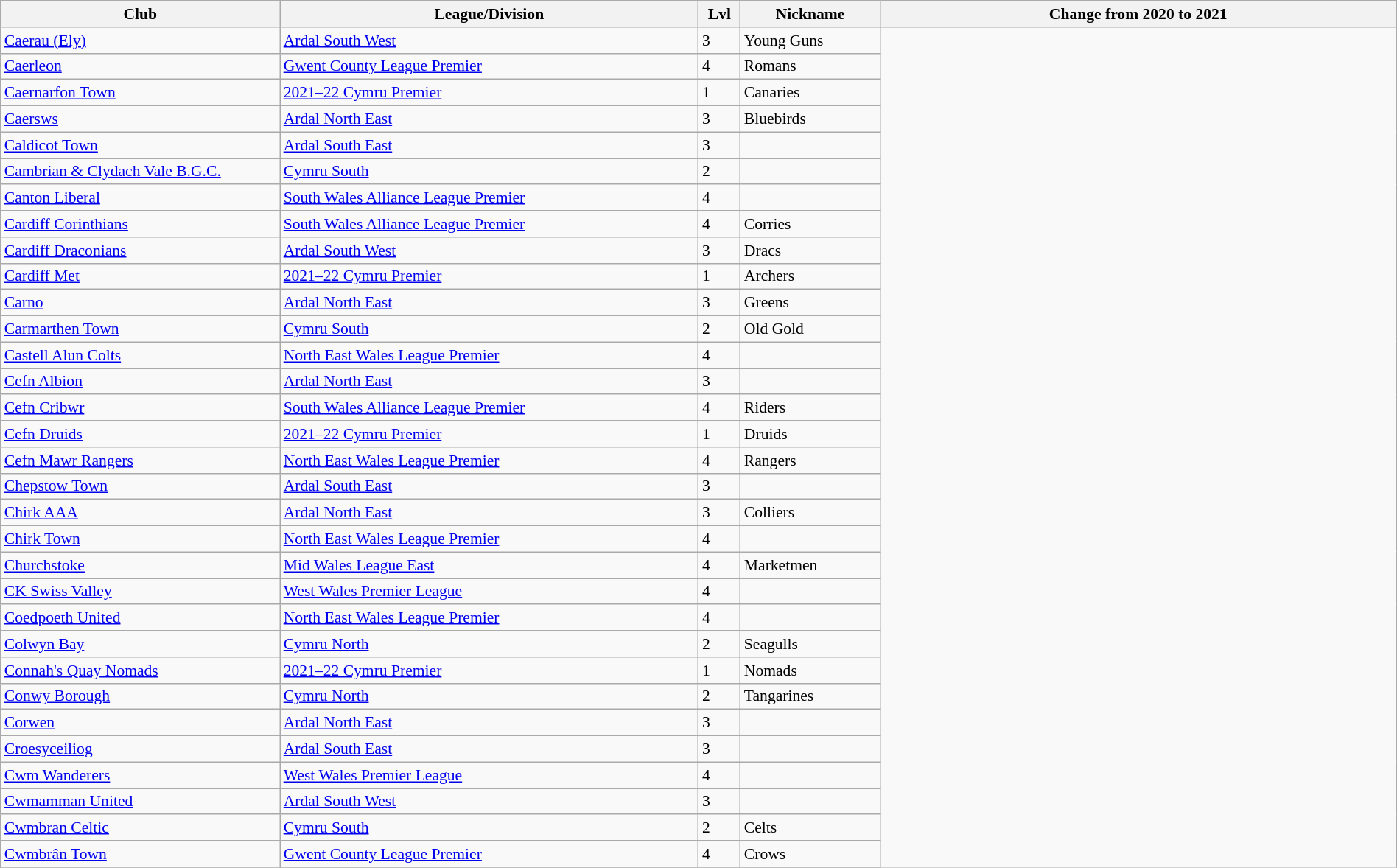<table class="wikitable sortable" width=100% style="font-size:90%">
<tr>
<th width=20%>Club</th>
<th width=30%>League/Division</th>
<th width=3%>Lvl</th>
<th width=10%>Nickname</th>
<th width=37%>Change from 2020 to 2021</th>
</tr>
<tr>
<td><a href='#'>Caerau (Ely)</a></td>
<td><a href='#'>Ardal South West</a></td>
<td>3</td>
<td>Young Guns</td>
</tr>
<tr>
<td><a href='#'>Caerleon</a></td>
<td><a href='#'>Gwent County League Premier</a></td>
<td>4</td>
<td>Romans</td>
</tr>
<tr>
<td><a href='#'>Caernarfon Town</a></td>
<td><a href='#'>2021–22 Cymru Premier</a></td>
<td>1</td>
<td>Canaries</td>
</tr>
<tr>
<td><a href='#'>Caersws</a></td>
<td><a href='#'>Ardal North East</a></td>
<td>3</td>
<td>Bluebirds</td>
</tr>
<tr>
<td><a href='#'>Caldicot Town</a></td>
<td><a href='#'>Ardal South East</a></td>
<td>3</td>
<td></td>
</tr>
<tr>
<td><a href='#'>Cambrian & Clydach Vale B.G.C.</a></td>
<td><a href='#'>Cymru South</a></td>
<td>2</td>
<td></td>
</tr>
<tr>
<td><a href='#'>Canton Liberal</a></td>
<td><a href='#'>South Wales Alliance League Premier</a></td>
<td>4</td>
<td></td>
</tr>
<tr>
<td><a href='#'>Cardiff Corinthians</a></td>
<td><a href='#'>South Wales Alliance League Premier</a></td>
<td>4</td>
<td>Corries</td>
</tr>
<tr>
<td><a href='#'>Cardiff Draconians</a></td>
<td><a href='#'>Ardal South West</a></td>
<td>3</td>
<td>Dracs</td>
</tr>
<tr>
<td><a href='#'>Cardiff Met</a></td>
<td><a href='#'>2021–22 Cymru Premier</a></td>
<td>1</td>
<td>Archers</td>
</tr>
<tr>
<td><a href='#'>Carno</a></td>
<td><a href='#'>Ardal North East</a></td>
<td>3</td>
<td>Greens</td>
</tr>
<tr>
<td><a href='#'>Carmarthen Town</a></td>
<td><a href='#'>Cymru South</a></td>
<td>2</td>
<td>Old Gold</td>
</tr>
<tr>
<td><a href='#'>Castell Alun Colts</a></td>
<td><a href='#'>North East Wales League Premier</a></td>
<td>4</td>
<td></td>
</tr>
<tr>
<td><a href='#'>Cefn Albion</a></td>
<td><a href='#'>Ardal North East</a></td>
<td>3</td>
<td></td>
</tr>
<tr>
<td><a href='#'>Cefn Cribwr</a></td>
<td><a href='#'>South Wales Alliance League Premier</a></td>
<td>4</td>
<td>Riders</td>
</tr>
<tr>
<td><a href='#'>Cefn Druids</a></td>
<td><a href='#'>2021–22 Cymru Premier</a></td>
<td>1</td>
<td>Druids</td>
</tr>
<tr>
<td><a href='#'>Cefn Mawr Rangers</a></td>
<td><a href='#'>North East Wales League Premier</a></td>
<td>4</td>
<td>Rangers</td>
</tr>
<tr>
<td><a href='#'>Chepstow Town</a></td>
<td><a href='#'>Ardal South East</a></td>
<td>3</td>
<td></td>
</tr>
<tr>
<td><a href='#'>Chirk AAA</a></td>
<td><a href='#'>Ardal North East</a></td>
<td>3</td>
<td>Colliers</td>
</tr>
<tr>
<td><a href='#'>Chirk Town</a></td>
<td><a href='#'>North East Wales League Premier</a></td>
<td>4</td>
<td></td>
</tr>
<tr>
<td><a href='#'>Churchstoke</a></td>
<td><a href='#'>Mid Wales League East</a></td>
<td>4</td>
<td>Marketmen</td>
</tr>
<tr>
<td><a href='#'>CK Swiss Valley</a></td>
<td><a href='#'>West Wales Premier League</a></td>
<td>4</td>
<td></td>
</tr>
<tr>
<td><a href='#'>Coedpoeth United</a></td>
<td><a href='#'>North East Wales League Premier</a></td>
<td>4</td>
<td></td>
</tr>
<tr>
<td><a href='#'>Colwyn Bay</a></td>
<td><a href='#'>Cymru North</a></td>
<td>2</td>
<td>Seagulls</td>
</tr>
<tr>
<td><a href='#'>Connah's Quay Nomads</a></td>
<td><a href='#'>2021–22 Cymru Premier</a></td>
<td>1</td>
<td>Nomads</td>
</tr>
<tr>
<td><a href='#'>Conwy Borough</a></td>
<td><a href='#'>Cymru North</a></td>
<td>2</td>
<td>Tangarines</td>
</tr>
<tr>
<td><a href='#'>Corwen</a></td>
<td><a href='#'>Ardal North East</a></td>
<td>3</td>
<td></td>
</tr>
<tr>
<td><a href='#'>Croesyceiliog</a></td>
<td><a href='#'>Ardal South East</a></td>
<td>3</td>
<td></td>
</tr>
<tr>
<td><a href='#'>Cwm Wanderers</a></td>
<td><a href='#'>West Wales Premier League</a></td>
<td>4</td>
<td></td>
</tr>
<tr>
<td><a href='#'>Cwmamman United</a></td>
<td><a href='#'>Ardal South West</a></td>
<td>3</td>
<td></td>
</tr>
<tr>
<td><a href='#'>Cwmbran Celtic</a></td>
<td><a href='#'>Cymru South</a></td>
<td>2</td>
<td>Celts</td>
</tr>
<tr>
<td><a href='#'>Cwmbrân Town</a></td>
<td><a href='#'>Gwent County League Premier</a></td>
<td>4</td>
<td>Crows</td>
</tr>
<tr>
</tr>
</table>
